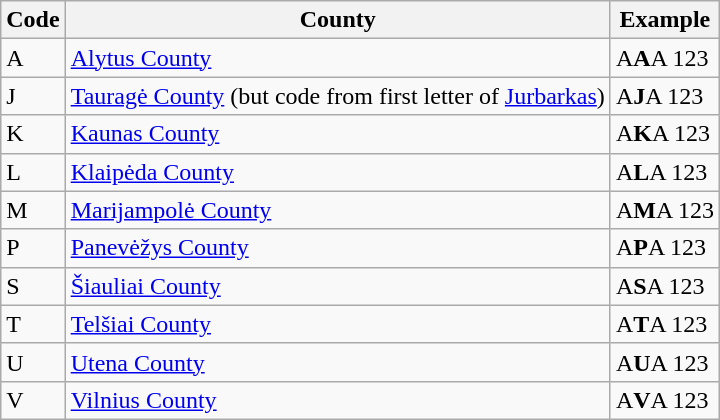<table class="wikitable">
<tr>
<th>Code</th>
<th>County</th>
<th>Example</th>
</tr>
<tr>
<td>A</td>
<td><a href='#'>Alytus County</a></td>
<td>A<strong>A</strong>A 123</td>
</tr>
<tr>
<td>J</td>
<td><a href='#'>Tauragė County</a> (but code from first letter of <a href='#'>Jurbarkas</a>)</td>
<td>A<strong>J</strong>A 123</td>
</tr>
<tr>
<td>K</td>
<td><a href='#'>Kaunas County</a></td>
<td>A<strong>K</strong>A 123</td>
</tr>
<tr>
<td>L</td>
<td><a href='#'>Klaipėda County</a></td>
<td>A<strong>L</strong>A 123</td>
</tr>
<tr>
<td>M</td>
<td><a href='#'>Marijampolė County</a></td>
<td>A<strong>M</strong>A 123</td>
</tr>
<tr>
<td>P</td>
<td><a href='#'>Panevėžys County</a></td>
<td>A<strong>P</strong>A 123</td>
</tr>
<tr>
<td>S</td>
<td><a href='#'>Šiauliai County</a></td>
<td>A<strong>S</strong>A 123</td>
</tr>
<tr>
<td>T</td>
<td><a href='#'>Telšiai County</a></td>
<td>A<strong>T</strong>A 123</td>
</tr>
<tr>
<td>U</td>
<td><a href='#'>Utena County</a></td>
<td>A<strong>U</strong>A 123</td>
</tr>
<tr>
<td>V</td>
<td><a href='#'>Vilnius County</a></td>
<td>A<strong>V</strong>A 123</td>
</tr>
</table>
